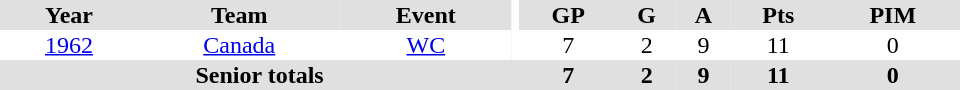<table border="0" cellpadding="1" cellspacing="0" ID="Table3" style="text-align:center; width:40em">
<tr bgcolor="#e0e0e0">
<th>Year</th>
<th>Team</th>
<th>Event</th>
<th rowspan="102" bgcolor="#ffffff"></th>
<th>GP</th>
<th>G</th>
<th>A</th>
<th>Pts</th>
<th>PIM</th>
</tr>
<tr>
<td><a href='#'>1962</a></td>
<td><a href='#'>Canada</a></td>
<td><a href='#'>WC</a></td>
<td>7</td>
<td>2</td>
<td>9</td>
<td>11</td>
<td>0</td>
</tr>
<tr bgcolor="#e0e0e0">
<th colspan="4">Senior totals</th>
<th>7</th>
<th>2</th>
<th>9</th>
<th>11</th>
<th>0</th>
</tr>
</table>
